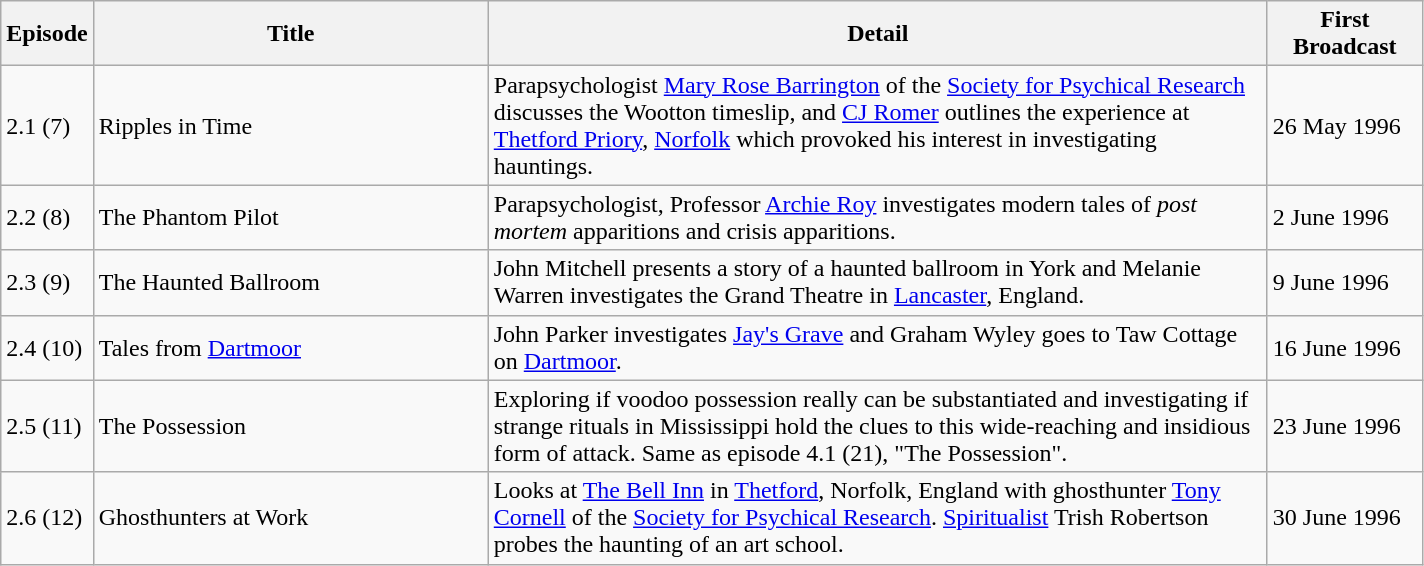<table class="wikitable">
<tr>
<th style="width:32px">Episode</th>
<th style="width:256px">Title</th>
<th style="width:512px">Detail</th>
<th style="width:96px">First<br>Broadcast</th>
</tr>
<tr>
<td>2.1 (7)</td>
<td>Ripples in Time</td>
<td>Parapsychologist <a href='#'>Mary Rose Barrington</a> of the <a href='#'>Society for Psychical Research</a> discusses the Wootton timeslip, and <a href='#'>CJ Romer</a> outlines the experience at <a href='#'>Thetford Priory</a>, <a href='#'>Norfolk</a> which provoked his interest in investigating hauntings.</td>
<td>26 May 1996</td>
</tr>
<tr>
<td>2.2 (8)</td>
<td>The Phantom Pilot</td>
<td>Parapsychologist, Professor <a href='#'>Archie Roy</a> investigates modern tales of <em>post mortem</em> apparitions and crisis apparitions.</td>
<td>2 June 1996</td>
</tr>
<tr>
<td>2.3 (9)</td>
<td>The Haunted Ballroom</td>
<td>John Mitchell presents a story of a haunted ballroom in York and Melanie Warren investigates the Grand Theatre in <a href='#'>Lancaster</a>, England.</td>
<td>9 June 1996</td>
</tr>
<tr>
<td>2.4 (10)</td>
<td>Tales from <a href='#'>Dartmoor</a></td>
<td>John Parker investigates <a href='#'>Jay's Grave</a> and Graham Wyley goes to Taw Cottage on <a href='#'>Dartmoor</a>.</td>
<td>16 June 1996</td>
</tr>
<tr>
<td>2.5 (11)</td>
<td>The Possession</td>
<td>Exploring if voodoo possession really can be substantiated and investigating if strange rituals in Mississippi hold the clues to this wide-reaching and insidious form of attack. Same as episode 4.1 (21), "The Possession".</td>
<td>23 June 1996</td>
</tr>
<tr>
<td>2.6 (12)</td>
<td>Ghosthunters at Work</td>
<td>Looks at <a href='#'>The Bell Inn</a> in <a href='#'>Thetford</a>, Norfolk, England with ghosthunter <a href='#'>Tony Cornell</a> of the <a href='#'>Society for Psychical Research</a>. <a href='#'>Spiritualist</a> Trish Robertson probes the haunting of an art school.</td>
<td>30 June 1996</td>
</tr>
</table>
